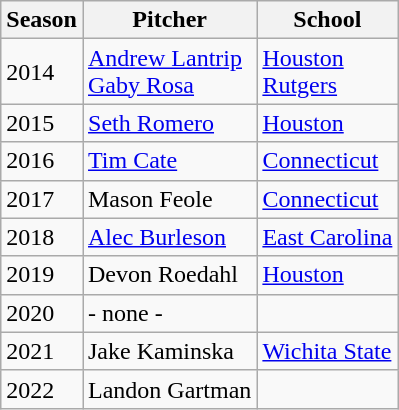<table class="wikitable" border="1">
<tr>
<th>Season</th>
<th>Pitcher</th>
<th>School</th>
</tr>
<tr>
<td>2014</td>
<td><a href='#'>Andrew Lantrip</a><br><a href='#'>Gaby Rosa</a></td>
<td><a href='#'>Houston</a><br><a href='#'>Rutgers</a></td>
</tr>
<tr>
<td>2015</td>
<td><a href='#'>Seth Romero</a></td>
<td><a href='#'>Houston</a></td>
</tr>
<tr>
<td>2016</td>
<td><a href='#'>Tim Cate</a></td>
<td><a href='#'>Connecticut</a></td>
</tr>
<tr>
<td>2017</td>
<td>Mason Feole</td>
<td><a href='#'>Connecticut</a></td>
</tr>
<tr>
<td>2018</td>
<td><a href='#'>Alec Burleson</a></td>
<td><a href='#'>East Carolina</a></td>
</tr>
<tr>
<td>2019</td>
<td>Devon Roedahl</td>
<td><a href='#'>Houston</a></td>
</tr>
<tr>
<td>2020</td>
<td>- none -</td>
<td></td>
</tr>
<tr>
<td>2021</td>
<td>Jake Kaminska</td>
<td><a href='#'>Wichita State</a></td>
</tr>
<tr>
<td>2022</td>
<td>Landon Gartman</td>
<td></td>
</tr>
</table>
